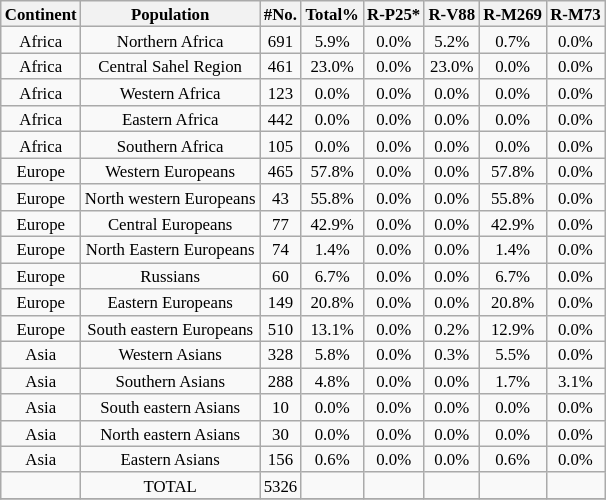<table class="wikitable sortable" style="text-align:center; font-size: 70%">
<tr>
<th>Continent</th>
<th>Population</th>
<th>#No.</th>
<th>Total%</th>
<th>R-P25*</th>
<th>R-V88</th>
<th>R-M269</th>
<th>R-M73</th>
</tr>
<tr>
<td>Africa</td>
<td>Northern Africa</td>
<td>691</td>
<td>5.9%</td>
<td>0.0%</td>
<td>5.2%</td>
<td>0.7%</td>
<td>0.0%</td>
</tr>
<tr>
<td>Africa</td>
<td>Central Sahel Region</td>
<td>461</td>
<td>23.0%</td>
<td>0.0%</td>
<td>23.0%</td>
<td>0.0%</td>
<td>0.0%</td>
</tr>
<tr>
<td>Africa</td>
<td>Western Africa</td>
<td>123</td>
<td>0.0%</td>
<td>0.0%</td>
<td>0.0%</td>
<td>0.0%</td>
<td>0.0%</td>
</tr>
<tr>
<td>Africa</td>
<td>Eastern Africa</td>
<td>442</td>
<td>0.0%</td>
<td>0.0%</td>
<td>0.0%</td>
<td>0.0%</td>
<td>0.0%</td>
</tr>
<tr>
<td>Africa</td>
<td>Southern Africa</td>
<td>105</td>
<td>0.0%</td>
<td>0.0%</td>
<td>0.0%</td>
<td>0.0%</td>
<td>0.0%</td>
</tr>
<tr>
<td>Europe</td>
<td>Western Europeans</td>
<td>465</td>
<td>57.8%</td>
<td>0.0%</td>
<td>0.0%</td>
<td>57.8%</td>
<td>0.0%</td>
</tr>
<tr>
<td>Europe</td>
<td>North western Europeans</td>
<td>43</td>
<td>55.8%</td>
<td>0.0%</td>
<td>0.0%</td>
<td>55.8%</td>
<td>0.0%</td>
</tr>
<tr>
<td>Europe</td>
<td>Central Europeans</td>
<td>77</td>
<td>42.9%</td>
<td>0.0%</td>
<td>0.0%</td>
<td>42.9%</td>
<td>0.0%</td>
</tr>
<tr>
<td>Europe</td>
<td>North Eastern Europeans</td>
<td>74</td>
<td>1.4%</td>
<td>0.0%</td>
<td>0.0%</td>
<td>1.4%</td>
<td>0.0%</td>
</tr>
<tr>
<td>Europe</td>
<td>Russians</td>
<td>60</td>
<td>6.7%</td>
<td>0.0%</td>
<td>0.0%</td>
<td>6.7%</td>
<td>0.0%</td>
</tr>
<tr>
<td>Europe</td>
<td>Eastern Europeans</td>
<td>149</td>
<td>20.8%</td>
<td>0.0%</td>
<td>0.0%</td>
<td>20.8%</td>
<td>0.0%</td>
</tr>
<tr>
<td>Europe</td>
<td>South eastern Europeans</td>
<td>510</td>
<td>13.1%</td>
<td>0.0%</td>
<td>0.2%</td>
<td>12.9%</td>
<td>0.0%</td>
</tr>
<tr>
<td>Asia</td>
<td>Western Asians</td>
<td>328</td>
<td>5.8%</td>
<td>0.0%</td>
<td>0.3%</td>
<td>5.5%</td>
<td>0.0%</td>
</tr>
<tr>
<td>Asia</td>
<td>Southern Asians</td>
<td>288</td>
<td>4.8%</td>
<td>0.0%</td>
<td>0.0%</td>
<td>1.7%</td>
<td>3.1%</td>
</tr>
<tr>
<td>Asia</td>
<td>South eastern Asians</td>
<td>10</td>
<td>0.0%</td>
<td>0.0%</td>
<td>0.0%</td>
<td>0.0%</td>
<td>0.0%</td>
</tr>
<tr>
<td>Asia</td>
<td>North eastern Asians</td>
<td>30</td>
<td>0.0%</td>
<td>0.0%</td>
<td>0.0%</td>
<td>0.0%</td>
<td>0.0%</td>
</tr>
<tr>
<td>Asia</td>
<td>Eastern Asians</td>
<td>156</td>
<td>0.6%</td>
<td>0.0%</td>
<td>0.0%</td>
<td>0.6%</td>
<td>0.0%</td>
</tr>
<tr>
<td></td>
<td>TOTAL</td>
<td>5326</td>
<td></td>
<td></td>
<td></td>
<td></td>
<td></td>
</tr>
<tr>
</tr>
</table>
